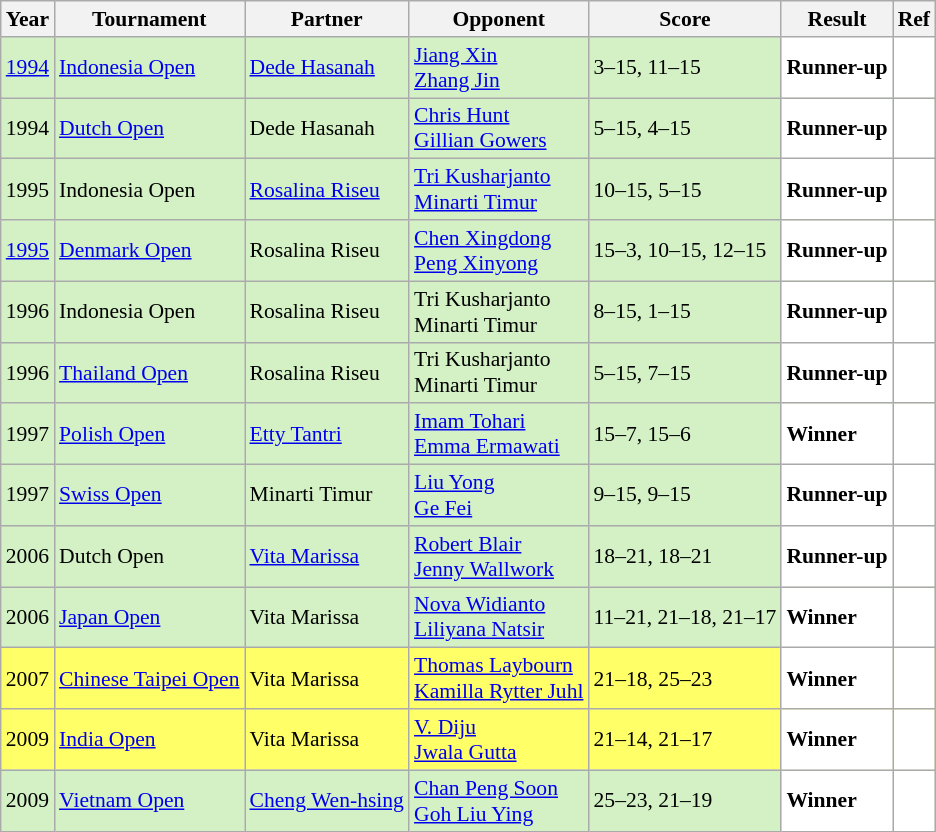<table class="sortable wikitable" style="font-size: 90%">
<tr>
<th>Year</th>
<th>Tournament</th>
<th>Partner</th>
<th>Opponent</th>
<th>Score</th>
<th>Result</th>
<th>Ref</th>
</tr>
<tr style="background:#D4F1C5">
<td align="center"><a href='#'>1994</a></td>
<td align="left"><a href='#'>Indonesia Open</a></td>
<td align="left"> <a href='#'>Dede Hasanah</a></td>
<td align="left"> <a href='#'>Jiang Xin</a><br> <a href='#'>Zhang Jin</a></td>
<td align="left">3–15, 11–15</td>
<td style="text-align:left; background:white"> <strong>Runner-up</strong></td>
<td style="text-align:center; background:white"></td>
</tr>
<tr style="background:#D4F1C5">
<td align="center">1994</td>
<td align="left"><a href='#'>Dutch Open</a></td>
<td align="left"> Dede Hasanah</td>
<td align="left"> <a href='#'>Chris Hunt</a><br> <a href='#'>Gillian Gowers</a></td>
<td align="left">5–15, 4–15</td>
<td style="text-align:left; background:white"> <strong>Runner-up</strong></td>
<td style="text-align:center; background:white"></td>
</tr>
<tr style="background:#D4F1C5">
<td align="center">1995</td>
<td align="left">Indonesia Open</td>
<td align="left"> <a href='#'>Rosalina Riseu</a></td>
<td align="left"> <a href='#'>Tri Kusharjanto</a><br> <a href='#'>Minarti Timur</a></td>
<td align="left">10–15, 5–15</td>
<td style="text-align:left; background:white"> <strong>Runner-up</strong></td>
<td style="text-align:center; background:white"></td>
</tr>
<tr style="background:#D4F1C5">
<td align="center"><a href='#'>1995</a></td>
<td align="left"><a href='#'>Denmark Open</a></td>
<td align="left"> Rosalina Riseu</td>
<td align="left"> <a href='#'>Chen Xingdong</a><br> <a href='#'>Peng Xinyong</a></td>
<td align="left">15–3, 10–15, 12–15</td>
<td style="text-align:left; background:white"> <strong>Runner-up</strong></td>
<td style="text-align:center; background:white"></td>
</tr>
<tr style="background:#D4F1C5">
<td align="center">1996</td>
<td align="left">Indonesia Open</td>
<td align="left"> Rosalina Riseu</td>
<td align="left"> Tri Kusharjanto<br> Minarti Timur</td>
<td align="left">8–15, 1–15</td>
<td style="text-align:left; background:white"> <strong>Runner-up</strong></td>
<td style="text-align:center; background:white"></td>
</tr>
<tr style="background:#D4F1C5">
<td align="center">1996</td>
<td align="left"><a href='#'>Thailand Open</a></td>
<td align="left"> Rosalina Riseu</td>
<td align="left"> Tri Kusharjanto<br> Minarti Timur</td>
<td align="left">5–15, 7–15</td>
<td style="text-align:left; background:white"> <strong>Runner-up</strong></td>
<td style="text-align:center; background:white"></td>
</tr>
<tr style="background:#D4F1C5">
<td align="center">1997</td>
<td align="left"><a href='#'>Polish Open</a></td>
<td align="left"> <a href='#'>Etty Tantri</a></td>
<td align="left"> <a href='#'>Imam Tohari</a><br> <a href='#'>Emma Ermawati</a></td>
<td align="left">15–7, 15–6</td>
<td style="text-align:left; background:white"> <strong>Winner</strong></td>
<td style="text-align:center; background:white"></td>
</tr>
<tr style="background:#D4F1C5">
<td align="center">1997</td>
<td align="left"><a href='#'>Swiss Open</a></td>
<td align="left"> Minarti Timur</td>
<td align="left"> <a href='#'>Liu Yong</a><br> <a href='#'>Ge Fei</a></td>
<td align="left">9–15, 9–15</td>
<td style="text-align:left; background:white"> <strong>Runner-up</strong></td>
<td style="text-align:center; background:white"></td>
</tr>
<tr style="background:#D4F1C5">
<td align="center">2006</td>
<td align="left">Dutch Open</td>
<td align="left"> <a href='#'>Vita Marissa</a></td>
<td align="left"> <a href='#'>Robert Blair</a><br> <a href='#'>Jenny Wallwork</a></td>
<td align="left">18–21, 18–21</td>
<td style="text-align:left; background:white"> <strong>Runner-up</strong></td>
<td style="text-align:center; background:white"></td>
</tr>
<tr style="background:#D4F1C5">
<td align="center">2006</td>
<td align="left"><a href='#'>Japan Open</a></td>
<td align="left"> Vita Marissa</td>
<td align="left"> <a href='#'>Nova Widianto</a><br> <a href='#'>Liliyana Natsir</a></td>
<td align="left">11–21, 21–18, 21–17</td>
<td style="text-align:left; background:white"> <strong>Winner</strong></td>
<td style="text-align:center; background:white"></td>
</tr>
<tr style="background:#FFFF67">
<td align="center">2007</td>
<td align="left"><a href='#'>Chinese Taipei Open</a></td>
<td align="left"> Vita Marissa</td>
<td align="left"> <a href='#'>Thomas Laybourn</a><br> <a href='#'>Kamilla Rytter Juhl</a></td>
<td align="left">21–18, 25–23</td>
<td style="text-align:left; background:white"> <strong>Winner</strong></td>
<td style="text-align:center; background:white"></td>
</tr>
<tr style="background:#FFFF67">
<td align="center">2009</td>
<td align="left"><a href='#'>India Open</a></td>
<td align="left"> Vita Marissa</td>
<td align="left"> <a href='#'>V. Diju</a><br> <a href='#'>Jwala Gutta</a></td>
<td align="left">21–14, 21–17</td>
<td style="text-align:left; background:white"> <strong>Winner</strong></td>
<td style="text-align:center; background:white"></td>
</tr>
<tr style="background:#D4F1C5">
<td align="center">2009</td>
<td align="left"><a href='#'>Vietnam Open</a></td>
<td align="left"> <a href='#'>Cheng Wen-hsing</a></td>
<td align="left"> <a href='#'>Chan Peng Soon</a><br> <a href='#'>Goh Liu Ying</a></td>
<td align="left">25–23, 21–19</td>
<td style="text-align:left; background:white"> <strong>Winner</strong></td>
<td style="text-align:center; background:white"></td>
</tr>
</table>
